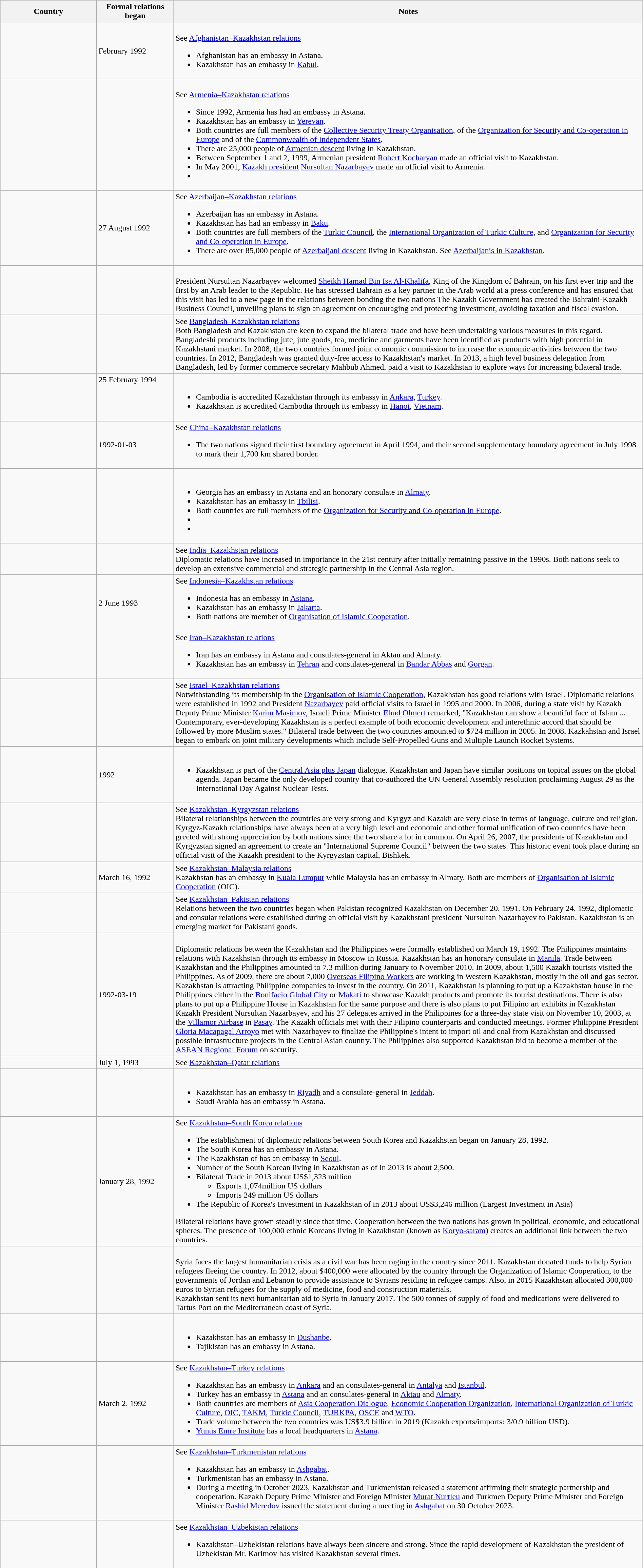<table class="wikitable sortable" border="1" style="width:100%; margin:auto;">
<tr>
<th width="15%">Country</th>
<th width="12%">Formal relations began</th>
<th>Notes</th>
</tr>
<tr -valign="top">
<td></td>
<td>February 1992</td>
<td><br>See <a href='#'>Afghanistan–Kazakhstan relations</a><ul><li>Afghanistan has an embassy in Astana.</li><li>Kazakhstan has an embassy in <a href='#'>Kabul</a>.</li></ul></td>
</tr>
<tr -valign="top">
<td></td>
<td></td>
<td><br>See <a href='#'>Armenia–Kazakhstan relations</a><ul><li>Since 1992, Armenia has had an embassy in Astana.</li><li>Kazakhstan has an embassy in <a href='#'>Yerevan</a>.</li><li>Both countries are full members of the <a href='#'>Collective Security Treaty Organisation</a>, of the <a href='#'>Organization for Security and Co-operation in Europe</a> and of the <a href='#'>Commonwealth of Independent States</a>.</li><li>There are 25,000 people of <a href='#'>Armenian descent</a> living in Kazakhstan.</li><li>Between September 1 and 2, 1999, Armenian president <a href='#'>Robert Kocharyan</a> made an official visit to Kazakhstan.</li><li>In May 2001, <a href='#'>Kazakh president</a> <a href='#'>Nursultan Nazarbayev</a> made an official visit to Armenia.</li><li></li></ul></td>
</tr>
<tr -valign="top">
<td></td>
<td>27 August 1992</td>
<td>See <a href='#'>Azerbaijan–Kazakhstan relations</a><br><ul><li>Azerbaijan has an embassy in Astana.</li><li>Kazakhstan has had an embassy in <a href='#'>Baku</a>.</li><li>Both countries are full members of the <a href='#'>Turkic Council</a>, the <a href='#'>International Organization of Turkic Culture</a>, and <a href='#'>Organization for Security and Co-operation in Europe</a>.</li><li>There are over 85,000 people of <a href='#'>Azerbaijani descent</a> living in Kazakhstan. See <a href='#'>Azerbaijanis in Kazakhstan</a>.</li></ul></td>
</tr>
<tr -valign="top">
<td></td>
<td></td>
<td><br>President Nursultan Nazarbayev welcomed <a href='#'>Sheikh Hamad Bin Isa Al-Khalifa</a>, King of the Kingdom of Bahrain, on his first ever trip and the first by an Arab leader to the Republic. He has stressed Bahrain as a key partner in the Arab world at a press conference and has ensured that this visit has led to a new page in the relations between bonding the two nations The Kazakh Government has created the Bahraini-Kazakh Business Council, unveiling plans to sign an agreement on encouraging and protecting investment, avoiding taxation and fiscal evasion.</td>
</tr>
<tr -valign="top">
<td></td>
<td></td>
<td>See <a href='#'>Bangladesh–Kazakhstan relations</a><br>Both Bangladesh and Kazakhstan are keen to expand the bilateral trade and have been undertaking various measures in this regard. Bangladeshi products including jute, jute goods, tea, medicine and garments have been identified as products with high potential in Kazakhstani market. In 2008, the two countries formed joint economic commission to increase the economic activities between the two countries. In 2012, Bangladesh was granted duty-free access to Kazakhstan's market. In 2013, a high level business delegation from Bangladesh, led by former commerce secretary Mahbub Ahmed, paid a visit to Kazakhstan to explore ways for increasing bilateral trade.</td>
</tr>
<tr valign="top">
<td></td>
<td>25 February 1994</td>
<td><br><ul><li>Cambodia is accredited Kazakhstan through its embassy in <a href='#'>Ankara</a>, <a href='#'>Turkey</a>.</li><li>Kazakhstan is accredited Cambodia through its embassy in <a href='#'>Hanoi</a>, <a href='#'>Vietnam</a>.</li></ul></td>
</tr>
<tr -valign="top">
<td></td>
<td> 1992-01-03</td>
<td>See <a href='#'>China–Kazakhstan relations</a><br><ul><li>The two nations signed their first boundary agreement in April 1994, and their second supplementary boundary agreement in July 1998 to mark their 1,700 km shared border.</li></ul></td>
</tr>
<tr -valign="top">
<td></td>
<td></td>
<td><br><ul><li>Georgia has an embassy in Astana and an honorary consulate in <a href='#'>Almaty</a>.</li><li>Kazakhstan has an embassy in <a href='#'>Tbilisi</a>.</li><li>Both countries are full members of the <a href='#'>Organization for Security and Co-operation in Europe</a>.</li><li></li><li></li></ul></td>
</tr>
<tr -valign="top">
<td></td>
<td></td>
<td>See <a href='#'>India–Kazakhstan relations</a><br>Diplomatic relations have increased in importance in the 21st century after initially remaining passive in the 1990s. Both nations seek to develop an extensive commercial and strategic partnership in the Central Asia region.</td>
</tr>
<tr -valign="top">
<td></td>
<td>2 June 1993</td>
<td>See <a href='#'>Indonesia–Kazakhstan relations</a><br><ul><li>Indonesia has an embassy in <a href='#'>Astana</a>.</li><li>Kazakhstan has an embassy in <a href='#'>Jakarta</a>.</li><li>Both nations are member of <a href='#'>Organisation of Islamic Cooperation</a>.</li></ul></td>
</tr>
<tr -valign="top">
<td></td>
<td></td>
<td>See <a href='#'>Iran–Kazakhstan relations</a><br><ul><li>Iran has an embassy in Astana and consulates-general in Aktau and Almaty.</li><li>Kazakhstan has an embassy in <a href='#'>Tehran</a> and consulates-general in <a href='#'>Bandar Abbas</a> and <a href='#'>Gorgan</a>.</li></ul></td>
</tr>
<tr -valign="top">
<td></td>
<td></td>
<td>See <a href='#'>Israel–Kazakhstan relations</a><br>Notwithstanding its membership in the <a href='#'>Organisation of Islamic Cooperation</a>, Kazakhstan has good relations with Israel. Diplomatic relations were established in 1992 and President <a href='#'>Nazarbayev</a> paid official visits to Israel in 1995 and 2000. In 2006, during a state visit by Kazakh Deputy Prime Minister <a href='#'>Karim Masimov</a>, Israeli Prime Minister <a href='#'>Ehud Olmert</a> remarked, "Kazakhstan can show a beautiful face of Islam ... Contemporary, ever-developing Kazakhstan is a perfect example of both economic development and interethnic accord that should be followed by more Muslim states." Bilateral trade between the two countries amounted to $724 million in 2005.
In 2008, Kazkahstan and Israel began to embark on joint military developments which include Self-Propelled Guns and Multiple Launch Rocket Systems.</td>
</tr>
<tr -valign="top">
<td></td>
<td> 1992</td>
<td><br><ul><li>Kazakhstan is part of the <a href='#'>Central Asia plus Japan</a> dialogue. Kazakhstan and Japan have similar positions on topical issues on the global agenda. Japan became the only developed country that co-authored the UN General Assembly resolution proclaiming August 29 as the International Day Against Nuclear Tests.</li></ul></td>
</tr>
<tr -valign="top">
<td></td>
<td></td>
<td>See <a href='#'>Kazakhstan–Kyrgyzstan relations</a><br>Bilateral relationships between the countries are very strong and Kyrgyz and Kazakh are very close in terms of language, culture and religion. Kyrgyz-Kazakh relationships have always been at a very high level and economic and other formal unification of two countries have been greeted with strong appreciation by both nations since the two share a lot in common.  On April 26, 2007, the presidents of Kazakhstan and Kyrgyzstan signed an agreement to create an "International Supreme Council" between the two states. This historic event took place during an official visit of the Kazakh president to the Kyrgyzstan capital, Bishkek.</td>
</tr>
<tr -valign="top">
<td></td>
<td>March 16, 1992</td>
<td>See <a href='#'>Kazakhstan–Malaysia relations</a><br>Kazakhstan has an embassy in <a href='#'>Kuala Lumpur</a> while Malaysia has an embassy in Almaty. Both are members of <a href='#'>Organisation of Islamic Cooperation</a> (OIC).</td>
</tr>
<tr -valign="top">
<td></td>
<td></td>
<td>See <a href='#'>Kazakhstan–Pakistan relations</a><br>Relations between the two countries began when Pakistan recognized Kazakhstan on December 20, 1991. On February 24, 1992, diplomatic and consular relations were established during an official visit by Kazakhstani president Nursultan Nazarbayev to Pakistan. Kazakhstan is an emerging market for Pakistani goods.</td>
</tr>
<tr -valign="top">
<td></td>
<td> 1992-03-19</td>
<td><br>Diplomatic relations between the Kazakhstan and the Philippines were formally established on March 19, 1992. The Philippines maintains relations with Kazakhstan through its embassy in Moscow in Russia. Kazakhstan has an honorary consulate in <a href='#'>Manila</a>.
Trade between Kazakhstan and the Philippines amounted to 7.3 million during January to November 2010. In 2009, about 1,500 Kazakh tourists visited the Philippines. As of 2009, there are about 7,000 <a href='#'>Overseas Filipino Workers</a> are working in Western Kazakhstan, mostly in the oil and gas sector. Kazakhstan is attracting Philippine companies to invest in the country.
On 2011, Kazakhstan is planning to put up a Kazakhstan house in the Philippines either in the <a href='#'>Bonifacio Global City</a> or <a href='#'>Makati</a> to showcase Kazakh products and promote its tourist destinations. There is also plans to put up a Philippine House in Kazakhstan for the same purpose and there is also plans to put Filipino art exhibits in Kazakhstan
Kazakh President Nursultan Nazarbayev, and his 27 delegates arrived in the Philippines for a three-day state visit on November 10, 2003, at the <a href='#'>Villamor Airbase</a> in <a href='#'>Pasay</a>. The Kazakh officials met with their Filipino counterparts and conducted meetings. Former Philippine President <a href='#'>Gloria Macapagal Arroyo</a> met with Nazarbayev to finalize the Philippine's intent to import oil and coal from Kazakhstan and discussed possible infrastructure projects in the Central Asian country.
The Philippines also supported Kazakhstan bid to become a member of the <a href='#'>ASEAN Regional Forum</a> on security.</td>
</tr>
<tr -valign="top">
<td></td>
<td>July 1, 1993</td>
<td>See <a href='#'>Kazakhstan–Qatar relations</a></td>
</tr>
<tr -valign="top">
<td></td>
<td></td>
<td><br><ul><li>Kazakhstan has an embassy in <a href='#'>Riyadh</a> and a consulate-general in <a href='#'>Jeddah</a>.</li><li>Saudi Arabia has an embassy in Astana.</li></ul></td>
</tr>
<tr -valign="top">
<td></td>
<td>January 28, 1992</td>
<td>See <a href='#'>Kazakhstan–South Korea relations</a><br><ul><li>The establishment of diplomatic relations between South Korea and Kazakhstan began on January 28, 1992.</li><li>The South Korea has an embassy in Astana.</li><li>The Kazakhstan of has an embassy in <a href='#'>Seoul</a>.</li><li>Number of the South Korean living in Kazakhstan as of in 2013 is about 2,500.</li><li>Bilateral Trade in 2013 about US$1,323 million<ul><li>Exports 1,074million US dollars</li><li>Imports 249 million US dollars</li></ul></li><li>The Republic of Korea's Investment in Kazakhstan of in 2013 about US$3,246 million (Largest Investment in Asia)</li></ul>Bilateral relations have grown steadily since that time. Cooperation between the two nations has grown in political, economic, and educational spheres. The presence of 100,000 ethnic Koreans living in Kazakhstan (known as <a href='#'>Koryo-saram</a>) creates an additional link between the two countries.</td>
</tr>
<tr -valign="top">
<td></td>
<td></td>
<td><br>Syria faces the largest humanitarian crisis as a civil war has been raging in the country since 2011. Kazakhstan donated funds to help Syrian refugees fleeing the country. In 2012, about $400,000 were allocated by the country through the Organization of Islamic Cooperation, to the governments of Jordan and Lebanon to provide assistance to Syrians residing in refugee camps. Also, in 2015 Kazakhstan allocated 300,000 euros to Syrian refugees for the supply of medicine, food and construction materials.<br>Kazakhstan sent its next humanitarian aid to Syria in January 2017. The 500 tonnes of supply of food and medications were delivered to Tartus Port on the Mediterranean coast of Syria.</td>
</tr>
<tr -valign="top">
<td></td>
<td></td>
<td><br><ul><li>Kazakhstan has an embassy in <a href='#'>Dushanbe</a>.</li><li>Tajikistan has an embassy in Astana.</li></ul></td>
</tr>
<tr -valign="top">
<td></td>
<td>March 2, 1992</td>
<td>See <a href='#'>Kazakhstan–Turkey relations</a><br><ul><li>Kazakhstan has an embassy in <a href='#'>Ankara</a> and an consulates-general in <a href='#'>Antalya</a> and <a href='#'>Istanbul</a>.</li><li>Turkey has an embassy in <a href='#'>Astana</a> and an consulates-general in <a href='#'>Aktau</a> and <a href='#'>Almaty</a>.</li><li>Both countries are members of <a href='#'>Asia Cooperation Dialogue</a>, <a href='#'>Economic Cooperation Organization</a>, <a href='#'>International Organization of Turkic Culture</a>, <a href='#'>OIC</a>, <a href='#'>TAKM</a>, <a href='#'>Turkic Council</a>, <a href='#'>TURKPA</a>, <a href='#'>OSCE</a> and <a href='#'>WTO</a>.</li><li>Trade volume between the two countries was US$3.9 billion in 2019 (Kazakh exports/imports: 3/0.9 billion USD).</li><li><a href='#'>Yunus Emre Institute</a> has a local headquarters in <a href='#'>Astana</a>.</li></ul></td>
</tr>
<tr -valign="top">
<td></td>
<td></td>
<td>See <a href='#'>Kazakhstan–Turkmenistan relations</a><br><ul><li>Kazakhstan has an embassy in <a href='#'>Ashgabat</a>.</li><li>Turkmenistan has an embassy in Astana.</li><li>During a meeting in October 2023, Kazakhstan and Turkmenistan released a statement affirming their strategic partnership and cooperation. Kazakh Deputy Prime Minister and Foreign Minister <a href='#'>Murat Nurtleu</a> and Turkmen Deputy Prime Minister and Foreign Minister <a href='#'>Rashid Meredov</a> issued the statement during a meeting in <a href='#'>Ashgabat</a> on 30 October 2023.</li></ul></td>
</tr>
<tr -valign="top">
<td></td>
<td></td>
<td>See <a href='#'>Kazakhstan–Uzbekistan relations</a><br><ul><li>Kazakhstan–Uzbekistan relations have always been sincere and strong. Since the rapid development of Kazakhstan the president of Uzbekistan Mr. Karimov has visited Kazakhstan several times.</li></ul></td>
</tr>
</table>
